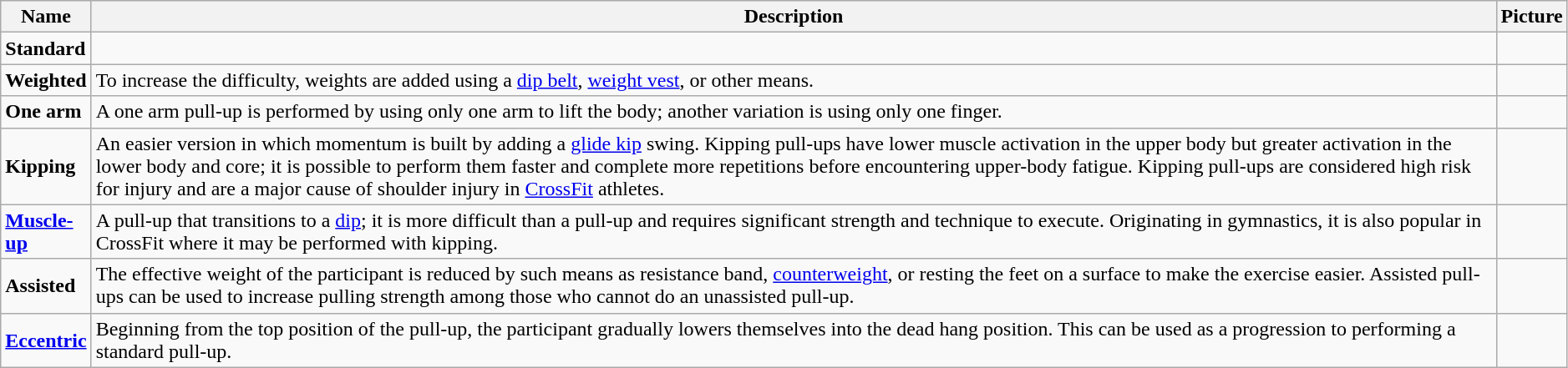<table class="wikitable" style="width: 99%;" cellpadding="0">
<tr>
<th width="0%">Name</th>
<th width="100%">Description</th>
<th width="0%">Picture</th>
</tr>
<tr>
<td><strong>Standard</strong></td>
<td></td>
<td></td>
</tr>
<tr>
<td><strong>Weighted</strong></td>
<td>To increase the difficulty, weights are added using a <a href='#'>dip belt</a>, <a href='#'>weight vest</a>, or other means.</td>
<td></td>
</tr>
<tr>
<td><strong>One arm</strong></td>
<td>A one arm pull-up is performed by using only one arm to lift the body; another variation is using only one finger.</td>
<td></td>
</tr>
<tr>
<td><strong>Kipping</strong></td>
<td>An easier version in which momentum is built by adding a <a href='#'>glide kip</a> swing. Kipping pull-ups have lower muscle activation in the upper body but greater activation in the lower body and core; it is possible to perform them faster and complete more repetitions before encountering upper-body fatigue. Kipping pull-ups are considered high risk for injury and are a major cause of shoulder injury in <a href='#'>CrossFit</a> athletes.</td>
<td></td>
</tr>
<tr>
<td><strong><a href='#'>Muscle-up</a></strong></td>
<td>A pull-up that transitions to a <a href='#'>dip</a>; it is more difficult than a pull-up and requires significant strength and technique to execute. Originating in gymnastics, it is also popular in CrossFit where it may be performed with kipping.</td>
<td></td>
</tr>
<tr>
<td><strong>Assisted</strong></td>
<td>The effective weight of the participant is reduced by such means as resistance band, <a href='#'>counterweight</a>, or resting the feet on a surface to make the exercise easier. Assisted pull-ups can be used to increase pulling strength among those who cannot do an unassisted pull-up.</td>
<td></td>
</tr>
<tr>
<td><strong><a href='#'>Eccentric</a></strong></td>
<td>Beginning from the top position of the pull-up, the participant gradually lowers themselves into the dead hang position. This can be used as a progression to performing a standard pull-up.</td>
<td></td>
</tr>
</table>
